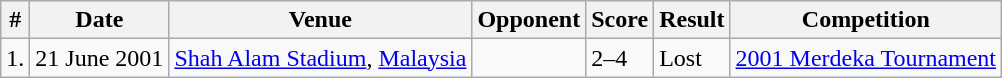<table class="wikitable">
<tr>
<th>#</th>
<th>Date</th>
<th>Venue</th>
<th>Opponent</th>
<th>Score</th>
<th>Result</th>
<th>Competition</th>
</tr>
<tr>
<td>1.</td>
<td>21 June 2001</td>
<td><a href='#'>Shah Alam Stadium</a>, <a href='#'>Malaysia</a></td>
<td></td>
<td>2–4</td>
<td>Lost</td>
<td><a href='#'>2001 Merdeka Tournament</a></td>
</tr>
</table>
